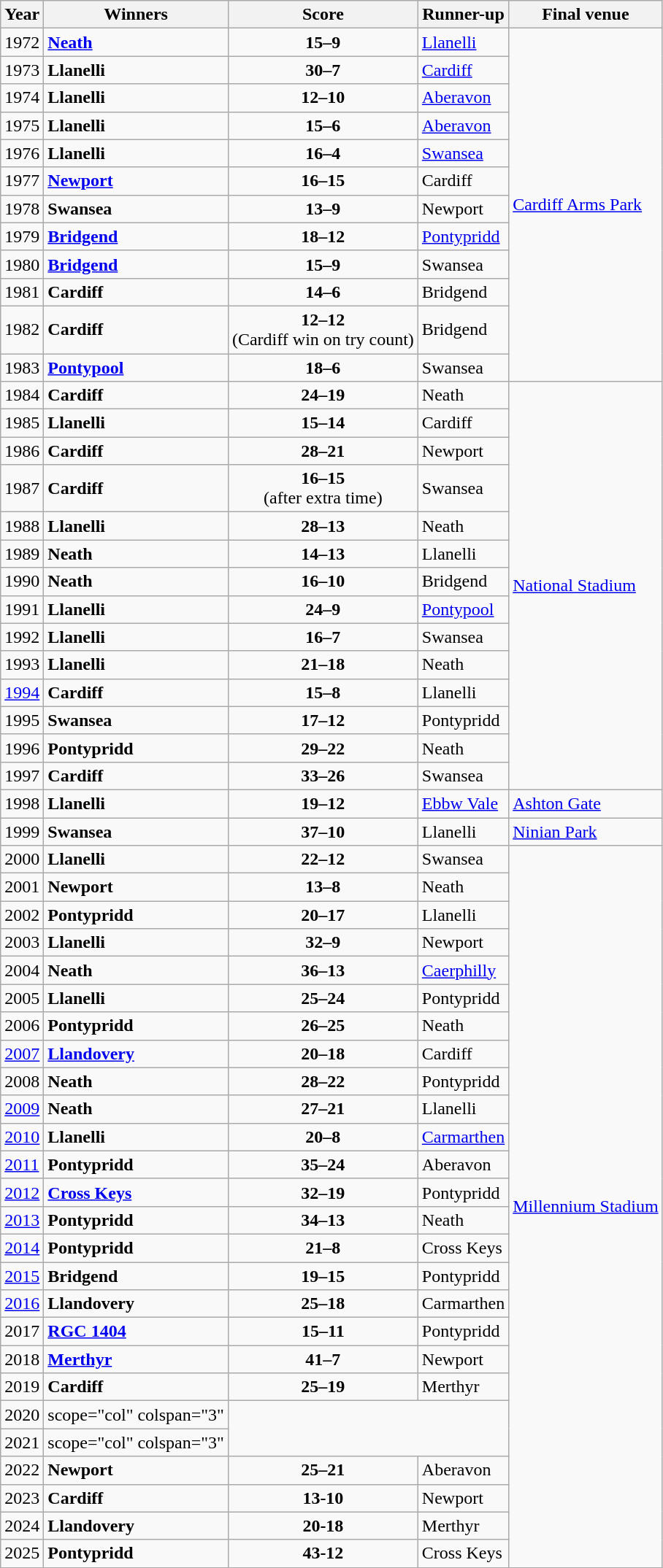<table class="wikitable">
<tr>
<th>Year</th>
<th>Winners</th>
<th>Score</th>
<th>Runner-up</th>
<th>Final venue</th>
</tr>
<tr>
<td>1972</td>
<td><strong><a href='#'>Neath</a></strong></td>
<td align="center"><strong>15–9</strong></td>
<td><a href='#'>Llanelli</a></td>
<td rowspan=12><a href='#'>Cardiff Arms Park</a></td>
</tr>
<tr>
<td>1973</td>
<td><strong>Llanelli</strong></td>
<td align="center"><strong>30–7</strong></td>
<td><a href='#'>Cardiff</a></td>
</tr>
<tr>
<td>1974</td>
<td><strong>Llanelli</strong></td>
<td align="center"><strong>12–10</strong></td>
<td><a href='#'>Aberavon</a></td>
</tr>
<tr>
<td>1975</td>
<td><strong>Llanelli</strong></td>
<td align="center"><strong>15–6</strong></td>
<td><a href='#'>Aberavon</a></td>
</tr>
<tr>
<td>1976</td>
<td><strong>Llanelli</strong></td>
<td align="center"><strong>16–4</strong></td>
<td><a href='#'>Swansea</a></td>
</tr>
<tr>
<td>1977</td>
<td><strong><a href='#'>Newport</a></strong></td>
<td align="center"><strong>16–15</strong></td>
<td>Cardiff</td>
</tr>
<tr>
<td>1978</td>
<td><strong>Swansea</strong></td>
<td align="center"><strong>13–9</strong></td>
<td>Newport</td>
</tr>
<tr>
<td>1979</td>
<td><strong><a href='#'>Bridgend</a></strong></td>
<td align="center"><strong>18–12</strong></td>
<td><a href='#'>Pontypridd</a></td>
</tr>
<tr>
<td>1980</td>
<td><strong><a href='#'>Bridgend</a></strong></td>
<td align="center"><strong>15–9</strong></td>
<td>Swansea</td>
</tr>
<tr>
<td>1981</td>
<td><strong>Cardiff</strong></td>
<td align="center"><strong>14–6</strong></td>
<td>Bridgend</td>
</tr>
<tr>
<td>1982</td>
<td><strong>Cardiff</strong></td>
<td align="center"><strong>12–12</strong><br>(Cardiff win on try count)</td>
<td>Bridgend</td>
</tr>
<tr>
<td>1983</td>
<td><strong><a href='#'>Pontypool</a></strong></td>
<td align="center"><strong>18–6</strong></td>
<td>Swansea</td>
</tr>
<tr>
<td>1984</td>
<td><strong>Cardiff</strong></td>
<td align="center"><strong>24–19</strong></td>
<td>Neath</td>
<td rowspan=14><a href='#'>National Stadium</a></td>
</tr>
<tr>
<td>1985</td>
<td><strong>Llanelli</strong></td>
<td align="center"><strong>15–14</strong></td>
<td>Cardiff</td>
</tr>
<tr>
<td>1986</td>
<td><strong>Cardiff</strong></td>
<td align="center"><strong>28–21</strong></td>
<td>Newport</td>
</tr>
<tr>
<td>1987</td>
<td><strong>Cardiff</strong></td>
<td align="center"><strong>16–15</strong><br>(after extra time)</td>
<td>Swansea</td>
</tr>
<tr>
<td>1988</td>
<td><strong>Llanelli</strong></td>
<td align="center"><strong>28–13</strong></td>
<td>Neath</td>
</tr>
<tr>
<td>1989</td>
<td><strong>Neath</strong></td>
<td align="center"><strong>14–13</strong></td>
<td>Llanelli</td>
</tr>
<tr>
<td>1990</td>
<td><strong>Neath</strong></td>
<td align="center"><strong>16–10</strong></td>
<td>Bridgend</td>
</tr>
<tr>
<td>1991</td>
<td><strong>Llanelli</strong></td>
<td align="center"><strong>24–9</strong></td>
<td><a href='#'>Pontypool</a></td>
</tr>
<tr>
<td>1992</td>
<td><strong>Llanelli</strong></td>
<td align="center"><strong>16–7</strong></td>
<td>Swansea</td>
</tr>
<tr>
<td>1993</td>
<td><strong>Llanelli</strong></td>
<td align="center"><strong>21–18</strong></td>
<td>Neath</td>
</tr>
<tr>
<td><a href='#'>1994</a></td>
<td><strong>Cardiff</strong></td>
<td align="center"><strong>15–8</strong></td>
<td>Llanelli</td>
</tr>
<tr>
<td>1995</td>
<td><strong>Swansea</strong></td>
<td align="center"><strong>17–12</strong></td>
<td>Pontypridd</td>
</tr>
<tr>
<td>1996</td>
<td><strong>Pontypridd</strong></td>
<td align="center"><strong>29–22</strong></td>
<td>Neath</td>
</tr>
<tr>
<td>1997</td>
<td><strong>Cardiff</strong></td>
<td align="center"><strong>33–26</strong></td>
<td>Swansea</td>
</tr>
<tr>
<td>1998</td>
<td><strong>Llanelli</strong></td>
<td align="center"><strong>19–12</strong></td>
<td><a href='#'>Ebbw Vale</a></td>
<td><a href='#'>Ashton Gate</a></td>
</tr>
<tr>
<td>1999</td>
<td><strong>Swansea</strong></td>
<td align="center"><strong>37–10</strong></td>
<td>Llanelli</td>
<td><a href='#'>Ninian Park</a></td>
</tr>
<tr>
<td>2000</td>
<td><strong>Llanelli</strong></td>
<td align="center"><strong>22–12</strong></td>
<td>Swansea</td>
<td rowspan=26><a href='#'>Millennium Stadium</a></td>
</tr>
<tr>
<td>2001</td>
<td><strong>Newport</strong></td>
<td align="center"><strong>13–8</strong></td>
<td>Neath</td>
</tr>
<tr>
<td>2002</td>
<td><strong>Pontypridd</strong></td>
<td align="center"><strong>20–17</strong></td>
<td>Llanelli</td>
</tr>
<tr>
<td>2003</td>
<td><strong>Llanelli</strong></td>
<td align="center"><strong>32–9</strong></td>
<td>Newport</td>
</tr>
<tr>
<td>2004</td>
<td><strong>Neath</strong></td>
<td align="center"><strong>36–13</strong></td>
<td><a href='#'>Caerphilly</a></td>
</tr>
<tr>
<td>2005</td>
<td><strong>Llanelli</strong></td>
<td align="center"><strong>25–24</strong></td>
<td>Pontypridd</td>
</tr>
<tr>
<td>2006</td>
<td><strong>Pontypridd</strong></td>
<td align="center"><strong>26–25</strong></td>
<td>Neath</td>
</tr>
<tr>
<td><a href='#'>2007</a></td>
<td><strong><a href='#'>Llandovery</a></strong></td>
<td align="center"><strong>20–18</strong></td>
<td>Cardiff</td>
</tr>
<tr>
<td>2008</td>
<td><strong>Neath</strong></td>
<td align="center"><strong>28–22</strong></td>
<td>Pontypridd</td>
</tr>
<tr>
<td><a href='#'>2009</a></td>
<td><strong>Neath</strong></td>
<td align="center"><strong>27–21</strong></td>
<td>Llanelli</td>
</tr>
<tr>
<td><a href='#'>2010</a></td>
<td><strong>Llanelli</strong></td>
<td align="center"><strong>20–8</strong></td>
<td><a href='#'>Carmarthen</a></td>
</tr>
<tr>
<td><a href='#'>2011</a></td>
<td><strong>Pontypridd</strong></td>
<td align="center"><strong>35–24</strong></td>
<td>Aberavon</td>
</tr>
<tr>
<td><a href='#'>2012</a></td>
<td><strong><a href='#'>Cross Keys</a></strong></td>
<td align="center"><strong>32–19</strong></td>
<td>Pontypridd</td>
</tr>
<tr>
<td><a href='#'>2013</a></td>
<td><strong>Pontypridd</strong></td>
<td align="center"><strong>34–13</strong></td>
<td>Neath</td>
</tr>
<tr>
<td><a href='#'>2014</a></td>
<td><strong>Pontypridd</strong></td>
<td align="center"><strong>21–8</strong></td>
<td>Cross Keys</td>
</tr>
<tr>
<td><a href='#'>2015</a></td>
<td><strong>Bridgend</strong></td>
<td align="center"><strong>19–15</strong></td>
<td>Pontypridd</td>
</tr>
<tr>
<td><a href='#'>2016</a></td>
<td><strong>Llandovery</strong></td>
<td align="center"><strong>25–18</strong></td>
<td>Carmarthen</td>
</tr>
<tr>
<td>2017</td>
<td><strong><a href='#'>RGC 1404</a></strong></td>
<td align="center"><strong>15–11</strong></td>
<td>Pontypridd</td>
</tr>
<tr>
<td>2018</td>
<td><strong><a href='#'>Merthyr</a></strong></td>
<td align="center"><strong>41–7</strong></td>
<td>Newport</td>
</tr>
<tr>
<td>2019</td>
<td><strong>Cardiff</strong></td>
<td align="center"><strong>25–19</strong></td>
<td>Merthyr</td>
</tr>
<tr>
<td>2020</td>
<td>scope="col" colspan="3" </td>
</tr>
<tr>
<td>2021</td>
<td>scope="col" colspan="3" </td>
</tr>
<tr>
<td>2022</td>
<td><strong>Newport</strong></td>
<td align="center"><strong>25–21</strong></td>
<td>Aberavon</td>
</tr>
<tr>
<td>2023</td>
<td><strong>Cardiff</strong></td>
<td align="center"><strong>13-10</strong></td>
<td>Newport</td>
</tr>
<tr>
<td>2024</td>
<td><strong>Llandovery</strong></td>
<td align="center"><strong>20-18</strong></td>
<td>Merthyr</td>
</tr>
<tr>
<td>2025</td>
<td><strong>Pontypridd</strong></td>
<td align="center"><strong>43-12</strong></td>
<td>Cross Keys<br>

</td>
</tr>
</table>
